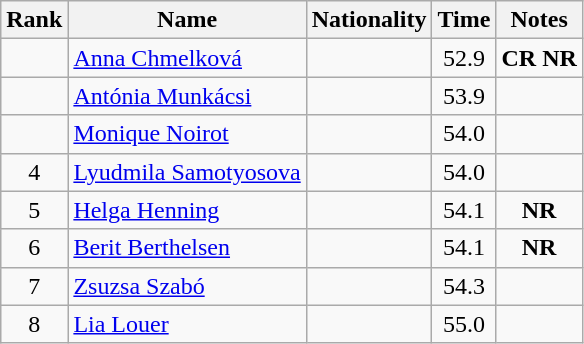<table class="wikitable sortable" style="text-align:center">
<tr>
<th>Rank</th>
<th>Name</th>
<th>Nationality</th>
<th>Time</th>
<th>Notes</th>
</tr>
<tr>
<td></td>
<td align=left><a href='#'>Anna Chmelková</a></td>
<td align=left></td>
<td>52.9</td>
<td><strong>CR NR</strong></td>
</tr>
<tr>
<td></td>
<td align=left><a href='#'>Antónia Munkácsi</a></td>
<td align=left></td>
<td>53.9</td>
<td></td>
</tr>
<tr>
<td></td>
<td align=left><a href='#'>Monique Noirot</a></td>
<td align=left></td>
<td>54.0</td>
<td></td>
</tr>
<tr>
<td>4</td>
<td align=left><a href='#'>Lyudmila Samotyosova</a></td>
<td align=left></td>
<td>54.0</td>
<td></td>
</tr>
<tr>
<td>5</td>
<td align=left><a href='#'>Helga Henning</a></td>
<td align=left></td>
<td>54.1</td>
<td><strong>NR</strong></td>
</tr>
<tr>
<td>6</td>
<td align=left><a href='#'>Berit Berthelsen</a></td>
<td align=left></td>
<td>54.1</td>
<td><strong>NR</strong></td>
</tr>
<tr>
<td>7</td>
<td align=left><a href='#'>Zsuzsa Szabó</a></td>
<td align=left></td>
<td>54.3</td>
<td></td>
</tr>
<tr>
<td>8</td>
<td align=left><a href='#'>Lia Louer</a></td>
<td align=left></td>
<td>55.0</td>
<td></td>
</tr>
</table>
